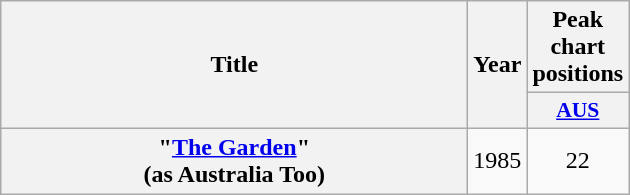<table class="wikitable plainrowheaders" style="text-align:center;" border="1">
<tr>
<th scope="col" rowspan="2" style="width:19em;">Title</th>
<th scope="col" rowspan="2" style="width:1em;">Year</th>
<th scope="col" colspan="1">Peak chart positions</th>
</tr>
<tr>
<th scope="col" style="width:3em;font-size:90%;"><a href='#'>AUS</a><br></th>
</tr>
<tr>
<th scope="row">"<a href='#'>The Garden</a>"<br><span>(as Australia Too)</span></th>
<td>1985</td>
<td>22</td>
</tr>
</table>
